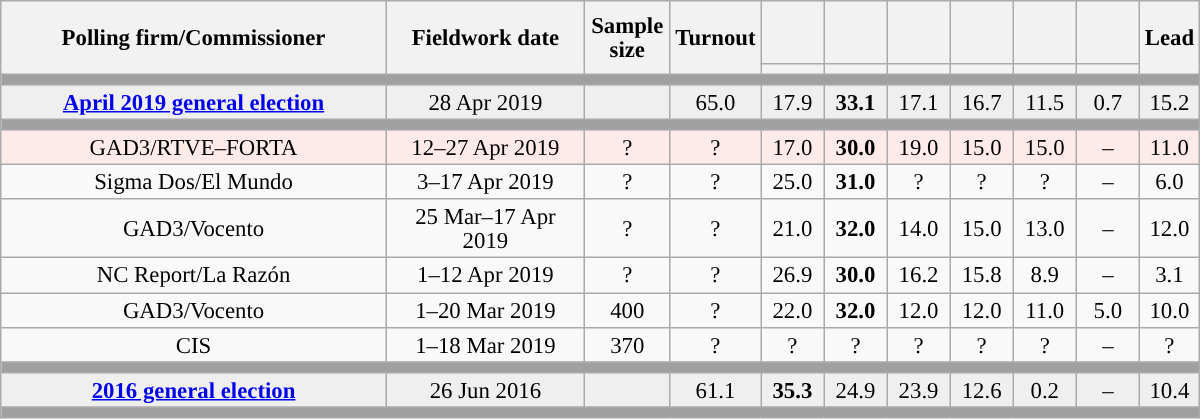<table class="wikitable collapsible collapsed" style="text-align:center; font-size:95%; line-height:16px;">
<tr style="height:42px;">
<th style="width:250px;" rowspan="2">Polling firm/Commissioner</th>
<th style="width:125px;" rowspan="2">Fieldwork date</th>
<th style="width:50px;" rowspan="2">Sample size</th>
<th style="width:45px;" rowspan="2">Turnout</th>
<th style="width:35px;"></th>
<th style="width:35px;"></th>
<th style="width:35px;"></th>
<th style="width:35px;"></th>
<th style="width:35px;"></th>
<th style="width:35px;"></th>
<th style="width:30px;" rowspan="2">Lead</th>
</tr>
<tr>
<th style="color:inherit;background:"></th>
<th style="color:inherit;background:"></th>
<th style="color:inherit;background:"></th>
<th style="color:inherit;background:"></th>
<th style="color:inherit;background:"></th>
<th style="color:inherit;background:"></th>
</tr>
<tr>
<td colspan="11" style="background:#A0A0A0"></td>
</tr>
<tr style="background:#EFEFEF;">
<td><strong><a href='#'>April 2019 general election</a></strong></td>
<td>28 Apr 2019</td>
<td></td>
<td>65.0</td>
<td>17.9<br></td>
<td><strong>33.1</strong><br></td>
<td>17.1<br></td>
<td>16.7<br></td>
<td>11.5<br></td>
<td>0.7<br></td>
<td style="background:">15.2</td>
</tr>
<tr>
<td colspan="11" style="background:#A0A0A0"></td>
</tr>
<tr style="background:#FFEAEA;">
<td>GAD3/RTVE–FORTA</td>
<td>12–27 Apr 2019</td>
<td>?</td>
<td>?</td>
<td>17.0<br></td>
<td><strong>30.0</strong><br></td>
<td>19.0<br></td>
<td>15.0<br></td>
<td>15.0<br></td>
<td>–</td>
<td style="background:">11.0</td>
</tr>
<tr>
<td>Sigma Dos/El Mundo</td>
<td>3–17 Apr 2019</td>
<td>?</td>
<td>?</td>
<td>25.0<br></td>
<td><strong>31.0</strong><br></td>
<td>?<br></td>
<td>?<br></td>
<td>?<br></td>
<td>–</td>
<td style="background:">6.0</td>
</tr>
<tr>
<td>GAD3/Vocento</td>
<td>25 Mar–17 Apr 2019</td>
<td>?</td>
<td>?</td>
<td>21.0<br></td>
<td><strong>32.0</strong><br></td>
<td>14.0<br></td>
<td>15.0<br></td>
<td>13.0<br></td>
<td>–</td>
<td style="background:">12.0</td>
</tr>
<tr>
<td>NC Report/La Razón</td>
<td>1–12 Apr 2019</td>
<td>?</td>
<td>?</td>
<td>26.9<br></td>
<td><strong>30.0</strong><br></td>
<td>16.2<br></td>
<td>15.8<br></td>
<td>8.9<br></td>
<td>–</td>
<td style="background:">3.1</td>
</tr>
<tr>
<td>GAD3/Vocento</td>
<td>1–20 Mar 2019</td>
<td>400</td>
<td>?</td>
<td>22.0<br></td>
<td><strong>32.0</strong><br></td>
<td>12.0<br></td>
<td>12.0<br></td>
<td>11.0<br></td>
<td>5.0<br></td>
<td style="background:">10.0</td>
</tr>
<tr>
<td>CIS</td>
<td>1–18 Mar 2019</td>
<td>370</td>
<td>?</td>
<td>?<br></td>
<td>?<br></td>
<td>?<br></td>
<td>?<br></td>
<td>?<br></td>
<td>–</td>
<td style="background:">?</td>
</tr>
<tr>
<td colspan="11" style="background:#A0A0A0"></td>
</tr>
<tr style="background:#EFEFEF;">
<td><strong><a href='#'>2016 general election</a></strong></td>
<td>26 Jun 2016</td>
<td></td>
<td>61.1</td>
<td><strong>35.3</strong><br></td>
<td>24.9<br></td>
<td>23.9<br></td>
<td>12.6<br></td>
<td>0.2<br></td>
<td>–</td>
<td style="background:">10.4</td>
</tr>
<tr>
<td colspan="11" style="background:#A0A0A0"></td>
</tr>
</table>
